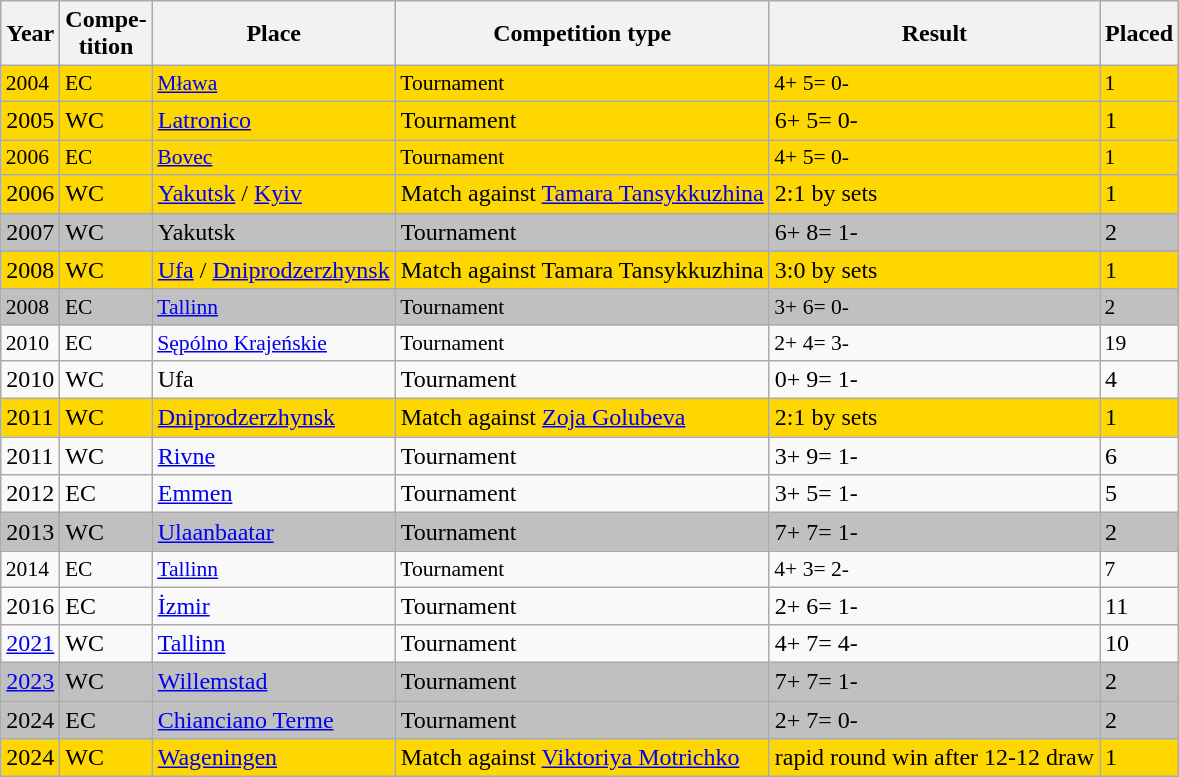<table class="sortable wikitable">
<tr>
<th>Year</th>
<th>Compe-<br>tition</th>
<th>Place</th>
<th>Competition type</th>
<th class="unsortable">Result</th>
<th>Placed</th>
</tr>
<tr bgcolor="gold" style="font-size:90%">
<td>2004</td>
<td>EC</td>
<td> <a href='#'>Mława</a></td>
<td>Tournament</td>
<td>4+ 5= 0-</td>
<td>1</td>
</tr>
<tr bgcolor="gold">
<td>2005</td>
<td>WC</td>
<td> <a href='#'>Latronico</a></td>
<td>Tournament</td>
<td>6+ 5= 0-</td>
<td>1</td>
</tr>
<tr bgcolor="gold" style="font-size:90%">
<td>2006</td>
<td>EC</td>
<td> <a href='#'>Bovec</a></td>
<td>Tournament</td>
<td>4+ 5= 0-</td>
<td>1</td>
</tr>
<tr bgcolor="gold">
<td>2006</td>
<td>WC</td>
<td> <a href='#'>Yakutsk</a> /  <a href='#'>Kyiv</a></td>
<td>Match against  <a href='#'>Tamara Tansykkuzhina</a></td>
<td>2:1 by sets</td>
<td>1</td>
</tr>
<tr bgcolor="silver">
<td>2007</td>
<td>WC</td>
<td> Yakutsk</td>
<td>Tournament</td>
<td>6+ 8= 1-</td>
<td>2</td>
</tr>
<tr bgcolor="gold">
<td>2008</td>
<td>WC</td>
<td> <a href='#'>Ufa</a> /  <a href='#'>Dniprodzerzhynsk</a></td>
<td>Match against  Tamara Tansykkuzhina</td>
<td>3:0 by sets</td>
<td>1</td>
</tr>
<tr bgcolor="silver" style="font-size:90%">
<td>2008</td>
<td>EC</td>
<td> <a href='#'>Tallinn</a></td>
<td>Tournament</td>
<td>3+ 6= 0-</td>
<td>2</td>
</tr>
<tr style="font-size:90%">
<td>2010</td>
<td>EC</td>
<td> <a href='#'>Sępólno Krajeńskie</a></td>
<td>Tournament</td>
<td>2+ 4= 3-</td>
<td>19</td>
</tr>
<tr>
<td>2010</td>
<td>WC</td>
<td> Ufa</td>
<td>Tournament</td>
<td>0+ 9= 1-</td>
<td>4</td>
</tr>
<tr bgcolor="gold">
<td>2011</td>
<td>WC</td>
<td> <a href='#'>Dniprodzerzhynsk</a></td>
<td>Match against  <a href='#'>Zoja Golubeva</a></td>
<td>2:1 by sets</td>
<td>1</td>
</tr>
<tr>
<td>2011</td>
<td>WC</td>
<td> <a href='#'>Rivne</a></td>
<td>Tournament</td>
<td>3+ 9= 1-</td>
<td>6</td>
</tr>
<tr>
<td>2012</td>
<td>EC</td>
<td> <a href='#'>Emmen</a></td>
<td>Tournament</td>
<td>3+ 5= 1-</td>
<td>5</td>
</tr>
<tr bgcolor="silver">
<td>2013</td>
<td>WC</td>
<td> <a href='#'>Ulaanbaatar</a></td>
<td>Tournament</td>
<td>7+ 7= 1-</td>
<td>2</td>
</tr>
<tr style="font-size:90%">
<td>2014</td>
<td>EC</td>
<td> <a href='#'>Tallinn</a></td>
<td>Tournament</td>
<td>4+ 3= 2-</td>
<td>7</td>
</tr>
<tr>
<td>2016</td>
<td>EC</td>
<td> <a href='#'>İzmir</a></td>
<td>Tournament</td>
<td>2+ 6= 1-</td>
<td>11</td>
</tr>
<tr>
<td><a href='#'>2021</a></td>
<td>WC</td>
<td> <a href='#'>Tallinn</a></td>
<td>Tournament</td>
<td>4+ 7= 4-</td>
<td>10</td>
</tr>
<tr bgcolor="silver">
<td><a href='#'>2023</a></td>
<td>WC</td>
<td> <a href='#'>Willemstad</a></td>
<td>Tournament</td>
<td>7+ 7= 1-</td>
<td>2</td>
</tr>
<tr bgcolor="silver">
<td>2024</td>
<td>EC</td>
<td> <a href='#'>Chianciano Terme</a></td>
<td>Tournament</td>
<td>2+ 7= 0-</td>
<td>2</td>
</tr>
<tr bgcolor="gold">
<td>2024</td>
<td>WC</td>
<td> <a href='#'>Wageningen</a></td>
<td>Match against  <a href='#'>Viktoriya Motrichko</a></td>
<td>rapid round win after 12-12 draw</td>
<td>1</td>
</tr>
</table>
